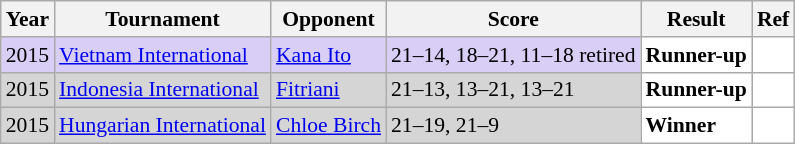<table class="sortable wikitable" style="font-size: 90%;">
<tr>
<th>Year</th>
<th>Tournament</th>
<th>Opponent</th>
<th>Score</th>
<th>Result</th>
<th>Ref</th>
</tr>
<tr style="background:#D8CEF6">
<td align="center">2015</td>
<td align="left"><a href='#'>Vietnam International</a></td>
<td align="left"> <a href='#'>Kana Ito</a></td>
<td align="left">21–14, 18–21, 11–18 retired</td>
<td style="text-align:left; background:white"> <strong>Runner-up</strong></td>
<td style="text-align:center; background:white"></td>
</tr>
<tr style="background:#D5D5D5">
<td align="center">2015</td>
<td align="left"><a href='#'>Indonesia International</a></td>
<td align="left"> <a href='#'>Fitriani</a></td>
<td align="left">21–13, 13–21, 13–21</td>
<td style="text-align:left; background:white"> <strong>Runner-up</strong></td>
<td style="text-align:center; background:white"></td>
</tr>
<tr style="background:#D5D5D5">
<td align="center">2015</td>
<td align="left"><a href='#'>Hungarian International</a></td>
<td align="left"> <a href='#'>Chloe Birch</a></td>
<td align="left">21–19, 21–9</td>
<td style="text-align:left; background:white"> <strong>Winner</strong></td>
<td style="text-align:center; background:white"></td>
</tr>
</table>
